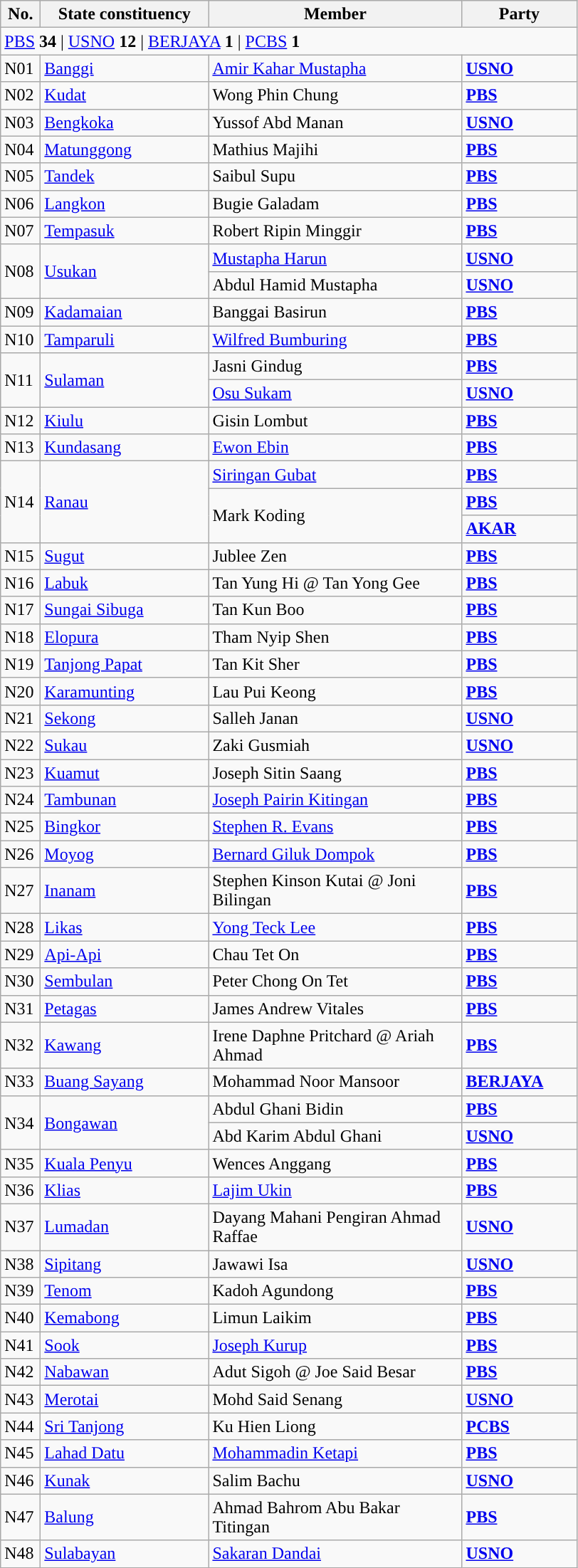<table class="wikitable sortable">
<tr>
<th style="width:30px;">No.</th>
<th style="width:150px;">State constituency</th>
<th style="width:230px;">Member</th>
<th style="width:100px;">Party</th>
</tr>
<tr>
<td colspan="4"><a href='#'>PBS</a> <strong>34</strong> | <a href='#'>USNO</a> <strong>12</strong> | <a href='#'>BERJAYA</a> <strong>1</strong> | <a href='#'>PCBS</a> <strong>1</strong></td>
</tr>
<tr>
<td>N01</td>
<td><a href='#'>Banggi</a></td>
<td><a href='#'>Amir Kahar Mustapha</a></td>
<td><strong><a href='#'>USNO</a></strong></td>
</tr>
<tr>
<td>N02</td>
<td><a href='#'>Kudat</a></td>
<td>Wong Phin Chung</td>
<td><strong><a href='#'>PBS</a></strong></td>
</tr>
<tr>
<td>N03</td>
<td><a href='#'>Bengkoka</a></td>
<td>Yussof Abd Manan</td>
<td><strong><a href='#'>USNO</a></strong></td>
</tr>
<tr>
<td>N04</td>
<td><a href='#'>Matunggong</a></td>
<td>Mathius Majihi</td>
<td><strong><a href='#'>PBS</a></strong></td>
</tr>
<tr>
<td>N05</td>
<td><a href='#'>Tandek</a></td>
<td>Saibul Supu</td>
<td><strong><a href='#'>PBS</a></strong></td>
</tr>
<tr>
<td>N06</td>
<td><a href='#'>Langkon</a></td>
<td>Bugie Galadam</td>
<td><strong><a href='#'>PBS</a></strong></td>
</tr>
<tr>
<td>N07</td>
<td><a href='#'>Tempasuk</a></td>
<td>Robert Ripin Minggir</td>
<td><strong><a href='#'>PBS</a></strong></td>
</tr>
<tr>
<td rowspan=2>N08</td>
<td rowspan=2><a href='#'>Usukan</a></td>
<td><a href='#'>Mustapha Harun</a> </td>
<td><strong><a href='#'>USNO</a></strong></td>
</tr>
<tr>
<td>Abdul Hamid Mustapha </td>
<td><strong><a href='#'>USNO</a></strong></td>
</tr>
<tr>
<td>N09</td>
<td><a href='#'>Kadamaian</a></td>
<td>Banggai Basirun</td>
<td><strong><a href='#'>PBS</a></strong></td>
</tr>
<tr>
<td>N10</td>
<td><a href='#'>Tamparuli</a></td>
<td><a href='#'>Wilfred Bumburing</a></td>
<td><strong><a href='#'>PBS</a></strong></td>
</tr>
<tr>
<td rowspan=2>N11</td>
<td rowspan=2><a href='#'>Sulaman</a></td>
<td>Jasni Gindug </td>
<td><strong><a href='#'>PBS</a></strong></td>
</tr>
<tr>
<td><a href='#'>Osu Sukam</a> </td>
<td><strong><a href='#'>USNO</a></strong></td>
</tr>
<tr>
<td>N12</td>
<td><a href='#'>Kiulu</a></td>
<td>Gisin Lombut</td>
<td><strong><a href='#'>PBS</a></strong></td>
</tr>
<tr>
<td>N13</td>
<td><a href='#'>Kundasang</a></td>
<td><a href='#'>Ewon Ebin</a></td>
<td><strong><a href='#'>PBS</a></strong></td>
</tr>
<tr>
<td rowspan=3>N14</td>
<td rowspan=3><a href='#'>Ranau</a></td>
<td><a href='#'>Siringan Gubat</a> </td>
<td><strong><a href='#'>PBS</a></strong></td>
</tr>
<tr>
<td rowspan=2>Mark Koding </td>
<td><strong><a href='#'>PBS</a></strong></td>
</tr>
<tr>
<td><strong><a href='#'>AKAR</a></strong></td>
</tr>
<tr>
<td>N15</td>
<td><a href='#'>Sugut</a></td>
<td>Jublee Zen</td>
<td><strong><a href='#'>PBS</a></strong></td>
</tr>
<tr>
<td>N16</td>
<td><a href='#'>Labuk</a></td>
<td>Tan Yung Hi @ Tan Yong Gee</td>
<td><strong><a href='#'>PBS</a></strong></td>
</tr>
<tr>
<td>N17</td>
<td><a href='#'>Sungai Sibuga</a></td>
<td>Tan Kun Boo</td>
<td><strong><a href='#'>PBS</a></strong></td>
</tr>
<tr>
<td>N18</td>
<td><a href='#'>Elopura</a></td>
<td>Tham Nyip Shen</td>
<td><strong><a href='#'>PBS</a></strong></td>
</tr>
<tr>
<td>N19</td>
<td><a href='#'>Tanjong Papat</a></td>
<td>Tan Kit Sher</td>
<td><strong><a href='#'>PBS</a></strong></td>
</tr>
<tr>
<td>N20</td>
<td><a href='#'>Karamunting</a></td>
<td>Lau Pui Keong</td>
<td><strong><a href='#'>PBS</a></strong></td>
</tr>
<tr>
<td>N21</td>
<td><a href='#'>Sekong</a></td>
<td>Salleh Janan</td>
<td><strong><a href='#'>USNO</a></strong></td>
</tr>
<tr>
<td>N22</td>
<td><a href='#'>Sukau</a></td>
<td>Zaki Gusmiah</td>
<td><strong><a href='#'>USNO</a></strong></td>
</tr>
<tr>
<td>N23</td>
<td><a href='#'>Kuamut</a></td>
<td>Joseph Sitin Saang</td>
<td><strong><a href='#'>PBS</a></strong></td>
</tr>
<tr>
<td>N24</td>
<td><a href='#'>Tambunan</a></td>
<td><a href='#'>Joseph Pairin Kitingan</a></td>
<td><strong><a href='#'>PBS</a></strong></td>
</tr>
<tr>
<td>N25</td>
<td><a href='#'>Bingkor</a></td>
<td><a href='#'>Stephen R. Evans</a></td>
<td><strong><a href='#'>PBS</a></strong></td>
</tr>
<tr>
<td>N26</td>
<td><a href='#'>Moyog</a></td>
<td><a href='#'>Bernard Giluk Dompok</a></td>
<td><strong><a href='#'>PBS</a></strong></td>
</tr>
<tr>
<td>N27</td>
<td><a href='#'>Inanam</a></td>
<td>Stephen Kinson Kutai @ Joni Bilingan</td>
<td><strong><a href='#'>PBS</a></strong></td>
</tr>
<tr>
<td>N28</td>
<td><a href='#'>Likas</a></td>
<td><a href='#'>Yong Teck Lee</a></td>
<td><strong><a href='#'>PBS</a></strong></td>
</tr>
<tr>
<td>N29</td>
<td><a href='#'>Api-Api</a></td>
<td>Chau Tet On</td>
<td><strong><a href='#'>PBS</a></strong></td>
</tr>
<tr>
<td>N30</td>
<td><a href='#'>Sembulan</a></td>
<td>Peter Chong On Tet</td>
<td><strong><a href='#'>PBS</a></strong></td>
</tr>
<tr>
<td>N31</td>
<td><a href='#'>Petagas</a></td>
<td>James Andrew Vitales</td>
<td><strong><a href='#'>PBS</a></strong></td>
</tr>
<tr>
<td>N32</td>
<td><a href='#'>Kawang</a></td>
<td>Irene Daphne Pritchard @ Ariah Ahmad</td>
<td><strong><a href='#'>PBS</a></strong></td>
</tr>
<tr>
<td>N33</td>
<td><a href='#'>Buang Sayang</a></td>
<td>Mohammad Noor Mansoor</td>
<td><strong><a href='#'>BERJAYA</a></strong></td>
</tr>
<tr>
<td rowspan=2>N34</td>
<td rowspan=2><a href='#'>Bongawan</a></td>
<td>Abdul Ghani Bidin </td>
<td><strong><a href='#'>PBS</a></strong></td>
</tr>
<tr>
<td>Abd Karim Abdul Ghani </td>
<td><strong><a href='#'>USNO</a></strong></td>
</tr>
<tr>
<td>N35</td>
<td><a href='#'>Kuala Penyu</a></td>
<td>Wences Anggang</td>
<td><strong><a href='#'>PBS</a></strong></td>
</tr>
<tr>
<td>N36</td>
<td><a href='#'>Klias</a></td>
<td><a href='#'>Lajim Ukin</a></td>
<td><strong><a href='#'>PBS</a></strong></td>
</tr>
<tr>
<td>N37</td>
<td><a href='#'>Lumadan</a></td>
<td>Dayang Mahani Pengiran Ahmad Raffae</td>
<td><strong><a href='#'>USNO</a></strong></td>
</tr>
<tr>
<td>N38</td>
<td><a href='#'>Sipitang</a></td>
<td>Jawawi Isa</td>
<td><strong><a href='#'>USNO</a></strong></td>
</tr>
<tr>
<td>N39</td>
<td><a href='#'>Tenom</a></td>
<td>Kadoh Agundong</td>
<td><strong><a href='#'>PBS</a></strong></td>
</tr>
<tr>
<td>N40</td>
<td><a href='#'>Kemabong</a></td>
<td>Limun Laikim</td>
<td><strong><a href='#'>PBS</a></strong></td>
</tr>
<tr>
<td>N41</td>
<td><a href='#'>Sook</a></td>
<td><a href='#'>Joseph Kurup</a></td>
<td><strong><a href='#'>PBS</a></strong></td>
</tr>
<tr>
<td>N42</td>
<td><a href='#'>Nabawan</a></td>
<td>Adut Sigoh @ Joe Said Besar</td>
<td><strong><a href='#'>PBS</a></strong></td>
</tr>
<tr>
<td>N43</td>
<td><a href='#'>Merotai</a></td>
<td>Mohd Said Senang</td>
<td><strong><a href='#'>USNO</a></strong></td>
</tr>
<tr>
<td>N44</td>
<td><a href='#'>Sri Tanjong</a></td>
<td>Ku Hien Liong</td>
<td><strong><a href='#'>PCBS</a></strong></td>
</tr>
<tr>
<td>N45</td>
<td><a href='#'>Lahad Datu</a></td>
<td><a href='#'>Mohammadin Ketapi</a></td>
<td><strong><a href='#'>PBS</a></strong></td>
</tr>
<tr>
<td>N46</td>
<td><a href='#'>Kunak</a></td>
<td>Salim Bachu</td>
<td><strong><a href='#'>USNO</a></strong></td>
</tr>
<tr>
<td>N47</td>
<td><a href='#'>Balung</a></td>
<td>Ahmad Bahrom Abu Bakar Titingan</td>
<td><strong><a href='#'>PBS</a></strong></td>
</tr>
<tr>
<td>N48</td>
<td><a href='#'>Sulabayan</a></td>
<td><a href='#'>Sakaran Dandai</a></td>
<td><strong><a href='#'>USNO</a></strong></td>
</tr>
</table>
